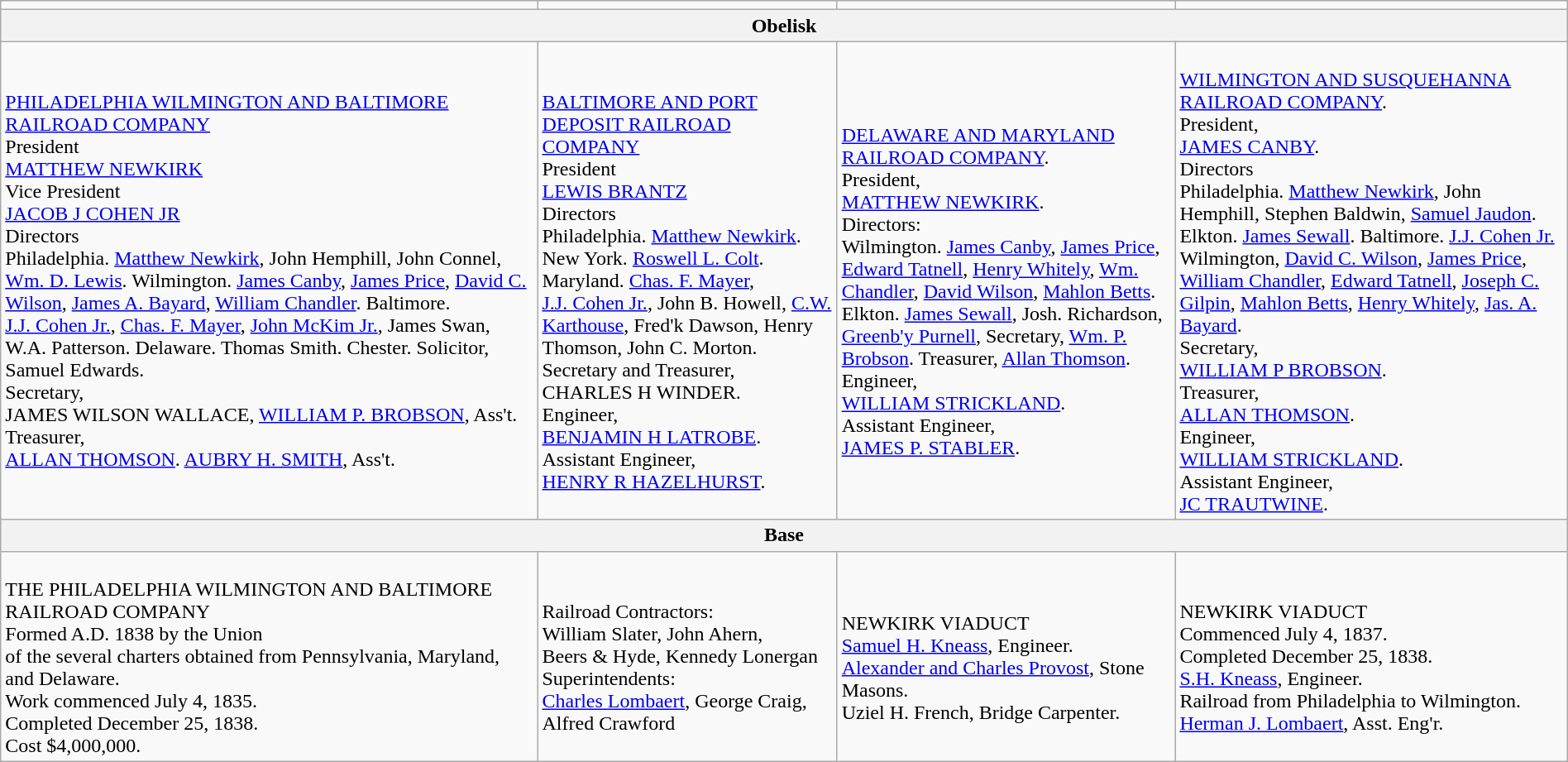<table class="wikitable" width="100%">
<tr>
<td></td>
<td></td>
<td></td>
<td></td>
</tr>
<tr>
<th colspan ="4">Obelisk</th>
</tr>
<tr>
<td><div><a href='#'>PHILADELPHIA WILMINGTON AND BALTIMORE RAILROAD COMPANY</a><br>President<br>
<a href='#'>MATTHEW NEWKIRK</a><br>Vice President<br> 
<a href='#'>JACOB J COHEN JR</a><br>Directors <br>
Philadelphia. <a href='#'>Matthew Newkirk</a>, John Hemphill, John Connel, <a href='#'>Wm. D. Lewis</a>.
Wilmington. <a href='#'>James Canby</a>, <a href='#'>James Price</a>, <a href='#'>David C. Wilson</a>, <a href='#'>James A. Bayard</a>, <a href='#'>William Chandler</a>.
Baltimore. <a href='#'>J.J. Cohen Jr.</a>, <a href='#'>Chas. F. Mayer</a>, <a href='#'>John McKim Jr.</a>, James Swan, W.A. Patterson.
Delaware. Thomas Smith.
Chester. Solicitor, Samuel Edwards.<br>Secretary,<br>JAMES WILSON WALLACE, <a href='#'>WILLIAM P. BROBSON</a>, Ass't.<br>Treasurer,<br><a href='#'>ALLAN THOMSON</a>. <a href='#'>AUBRY H. SMITH</a>, Ass't.</div></td>
<td><div><br><a href='#'>BALTIMORE AND PORT DEPOSIT RAILROAD COMPANY</a><br>President<br>
<a href='#'>LEWIS BRANTZ</a><br>Directors <br>
Philadelphia. <a href='#'>Matthew Newkirk</a>. New York. <a href='#'>Roswell L. Colt</a>. Maryland. <a href='#'>Chas. F. Mayer</a>, <a href='#'>J.J. Cohen Jr.</a>, John B. Howell, <a href='#'>C.W. Karthouse</a>, Fred'k Dawson, Henry Thomson, John C. Morton.<br>Secretary and Treasurer,<br>
CHARLES H WINDER.<br>Engineer,<br>
<a href='#'>BENJAMIN H LATROBE</a>.<br>Assistant Engineer,<br>
<a href='#'>HENRY R HAZELHURST</a>.</div></td>
<td><div><br><a href='#'>DELAWARE AND MARYLAND RAILROAD COMPANY</a>.<br>President,<br>
<a href='#'>MATTHEW NEWKIRK</a>.<br>Directors:<br>
Wilmington. <a href='#'>James Canby</a>, <a href='#'>James Price</a>, <a href='#'>Edward Tatnell</a>, <a href='#'>Henry Whitely</a>, <a href='#'>Wm. Chandler</a>, <a href='#'>David Wilson</a>, <a href='#'>Mahlon Betts</a>. Elkton. <a href='#'>James Sewall</a>, Josh. Richardson, <a href='#'>Greenb'y Purnell</a>, Secretary, <a href='#'>Wm. P. Brobson</a>. Treasurer, <a href='#'>Allan Thomson</a>.<br>Engineer,<br>
<a href='#'>WILLIAM STRICKLAND</a>.<br>Assistant Engineer,<br>
<a href='#'>JAMES P. STABLER</a>.</div></td>
<td><div><br><a href='#'>WILMINGTON AND SUSQUEHANNA RAILROAD COMPANY</a>.<br>President,<br>
<a href='#'>JAMES CANBY</a>.<br>Directors <br>
Philadelphia. <a href='#'>Matthew Newkirk</a>, John Hemphill, Stephen Baldwin, <a href='#'>Samuel Jaudon</a>. 
Elkton. <a href='#'>James Sewall</a>.
Baltimore. <a href='#'>J.J. Cohen Jr.</a>
Wilmington, <a href='#'>David C. Wilson</a>, <a href='#'>James Price</a>, <a href='#'>William Chandler</a>, <a href='#'>Edward Tatnell</a>, <a href='#'>Joseph C. Gilpin</a>, <a href='#'>Mahlon Betts</a>, <a href='#'>Henry Whitely</a>, <a href='#'>Jas. A. Bayard</a>.<br>Secretary,<br>
<a href='#'>WILLIAM P BROBSON</a>.<br>Treasurer,<br>
<a href='#'>ALLAN THOMSON</a>.<br>Engineer,<br>
<a href='#'>WILLIAM STRICKLAND</a>.<br>Assistant Engineer,<br>
<a href='#'>JC TRAUTWINE</a>.</div></td>
</tr>
<tr>
<th colspan ="4">Base</th>
</tr>
<tr>
<td><div><br>THE PHILADELPHIA WILMINGTON AND BALTIMORE RAILROAD COMPANY<br>Formed A.D. 1838 by the 
Union<br> 
of the several charters obtained 
from Pennsylvania, Maryland, 
and Delaware.<br>
Work commenced July 4, 1835.<br>
Completed December 25, 1838.<br>
Cost $4,000,000.
</div></td>
<td><div><br>Railroad Contractors:<br> 
William Slater, John Ahern,<br>
Beers & Hyde, Kennedy Lonergan<br>Superintendents:<br> 
<a href='#'>Charles Lombaert</a>, George Craig, Alfred Crawford</div></td>
<td><div><br>NEWKIRK VIADUCT<br><a href='#'>Samuel H. Kneass</a>, Engineer.<br> 
<a href='#'>Alexander and Charles Provost</a>, 
Stone Masons.<br> 
Uziel H. French, Bridge Carpenter. 
</div></td>
<td><div><br>NEWKIRK VIADUCT<br>Commenced July 4, 1837.<br>
Completed December 25, 1838.<br> 
<a href='#'>S.H. Kneass</a>, Engineer.<br> 
Railroad from Philadelphia to Wilmington.<br> 
<a href='#'>Herman J. Lombaert</a>, Asst. Eng'r.</div></td>
</tr>
</table>
